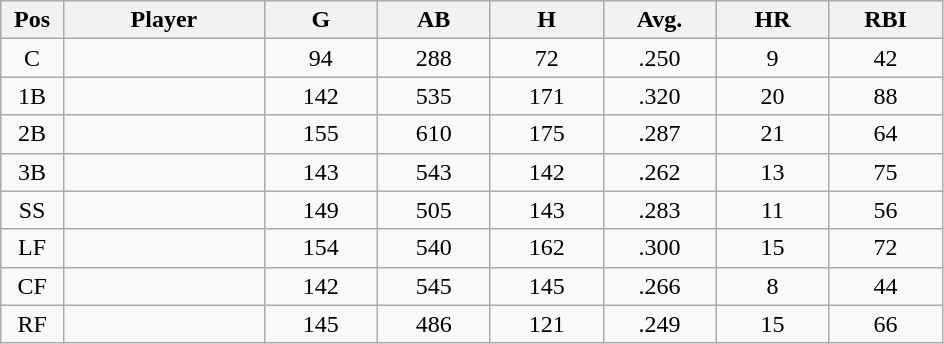<table class="wikitable sortable">
<tr>
<th bgcolor="#DDDDFF" width="5%">Pos</th>
<th bgcolor="#DDDDFF" width="16%">Player</th>
<th bgcolor="#DDDDFF" width="9%">G</th>
<th bgcolor="#DDDDFF" width="9%">AB</th>
<th bgcolor="#DDDDFF" width="9%">H</th>
<th bgcolor="#DDDDFF" width="9%">Avg.</th>
<th bgcolor="#DDDDFF" width="9%">HR</th>
<th bgcolor="#DDDDFF" width="9%">RBI</th>
</tr>
<tr align="center">
<td>C</td>
<td></td>
<td>94</td>
<td>288</td>
<td>72</td>
<td>.250</td>
<td>9</td>
<td>42</td>
</tr>
<tr align="center">
<td>1B</td>
<td></td>
<td>142</td>
<td>535</td>
<td>171</td>
<td>.320</td>
<td>20</td>
<td>88</td>
</tr>
<tr align="center">
<td>2B</td>
<td></td>
<td>155</td>
<td>610</td>
<td>175</td>
<td>.287</td>
<td>21</td>
<td>64</td>
</tr>
<tr align="center">
<td>3B</td>
<td></td>
<td>143</td>
<td>543</td>
<td>142</td>
<td>.262</td>
<td>13</td>
<td>75</td>
</tr>
<tr align="center">
<td>SS</td>
<td></td>
<td>149</td>
<td>505</td>
<td>143</td>
<td>.283</td>
<td>11</td>
<td>56</td>
</tr>
<tr align="center">
<td>LF</td>
<td></td>
<td>154</td>
<td>540</td>
<td>162</td>
<td>.300</td>
<td>15</td>
<td>72</td>
</tr>
<tr align="center">
<td>CF</td>
<td></td>
<td>142</td>
<td>545</td>
<td>145</td>
<td>.266</td>
<td>8</td>
<td>44</td>
</tr>
<tr align="center">
<td>RF</td>
<td></td>
<td>145</td>
<td>486</td>
<td>121</td>
<td>.249</td>
<td>15</td>
<td>66</td>
</tr>
</table>
